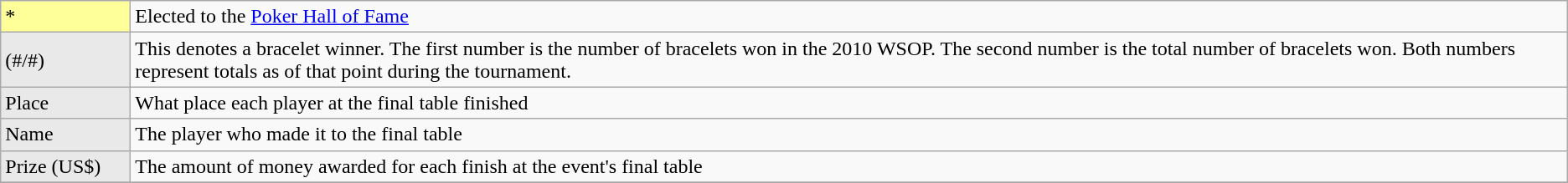<table class="wikitable">
<tr>
<td style="background-color:#FFFF99; width:6em;">*</td>
<td>Elected to the <a href='#'>Poker Hall of Fame</a></td>
</tr>
<tr>
<td style="background-color: #E9E9E9;">(#/#)</td>
<td>This denotes a bracelet winner.  The first number is the number of bracelets won in the 2010 WSOP. The second number is the total number of bracelets won. Both numbers represent totals as of that point during the tournament.</td>
</tr>
<tr>
<td style="background: #E9E9E9;">Place</td>
<td>What place each player at the final table finished</td>
</tr>
<tr>
<td style="background: #E9E9E9;">Name</td>
<td>The player who made it to the final table</td>
</tr>
<tr>
<td style="background: #E9E9E9;">Prize (US$)</td>
<td>The amount of money awarded for each finish at the event's final table</td>
</tr>
<tr>
</tr>
</table>
